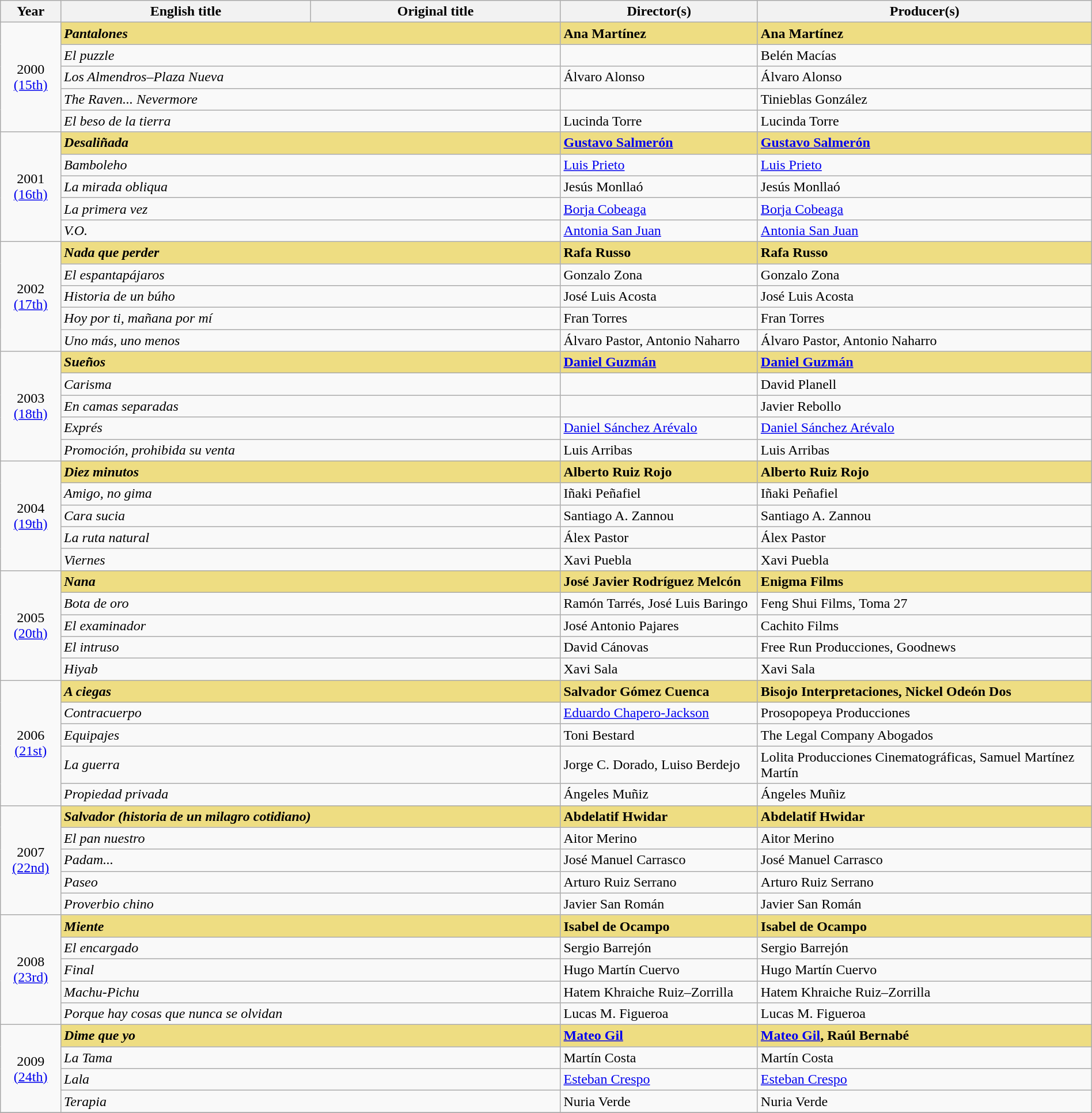<table class="wikitable sortable" width="100%" cellpadding="5">
<tr>
<th width="50">Year</th>
<th width="230">English title</th>
<th width="230">Original title</th>
<th width="180">Director(s)</th>
<th width="310">Producer(s)</th>
</tr>
<tr>
<td rowspan="5" style="text-align:center;">2000<br><a href='#'>(15th)</a></td>
<td colspan="2" style="background:#eedd82;"><strong><em>Pantalones</em></strong></td>
<td style="background:#eedd82;"><strong>Ana Martínez</strong></td>
<td style="background:#eedd82;"><strong>Ana Martínez</strong></td>
</tr>
<tr>
<td colspan="2"><em>El puzzle</em></td>
<td></td>
<td>Belén Macías</td>
</tr>
<tr>
<td colspan="2"><em>Los Almendros–Plaza Nueva</em></td>
<td>Álvaro Alonso</td>
<td>Álvaro Alonso</td>
</tr>
<tr>
<td colspan="2"><em>The Raven... Nevermore</em></td>
<td></td>
<td>Tinieblas González</td>
</tr>
<tr>
<td colspan="2"><em>El beso de la tierra</em></td>
<td>Lucinda Torre</td>
<td>Lucinda Torre</td>
</tr>
<tr>
<td rowspan="5" style="text-align:center;">2001<br><a href='#'>(16th)</a></td>
<td colspan="2" style="background:#eedd82;"><strong><em>Desaliñada</em></strong></td>
<td style="background:#eedd82;"><strong><a href='#'>Gustavo Salmerón</a></strong></td>
<td style="background:#eedd82;"><strong><a href='#'>Gustavo Salmerón</a></strong></td>
</tr>
<tr>
<td colspan="2"><em>Bamboleho</em></td>
<td><a href='#'>Luis Prieto</a></td>
<td><a href='#'>Luis Prieto</a></td>
</tr>
<tr>
<td colspan="2"><em>La mirada obliqua</em></td>
<td>Jesús Monllaó</td>
<td>Jesús Monllaó</td>
</tr>
<tr>
<td colspan="2"><em>La primera vez</em></td>
<td><a href='#'>Borja Cobeaga</a></td>
<td><a href='#'>Borja Cobeaga</a></td>
</tr>
<tr>
<td colspan="2"><em>V.O.</em></td>
<td><a href='#'>Antonia San Juan</a></td>
<td><a href='#'>Antonia San Juan</a></td>
</tr>
<tr>
<td rowspan="5" style="text-align:center;">2002<br><a href='#'>(17th)</a></td>
<td colspan="2" style="background:#eedd82;"><strong><em>Nada que perder</em></strong></td>
<td style="background:#eedd82;"><strong>Rafa Russo</strong></td>
<td style="background:#eedd82;"><strong>Rafa Russo</strong></td>
</tr>
<tr>
<td colspan="2"><em>El espantapájaros</em></td>
<td>Gonzalo Zona</td>
<td>Gonzalo Zona</td>
</tr>
<tr>
<td colspan="2"><em>Historia de un búho</em></td>
<td>José Luis Acosta</td>
<td>José Luis Acosta</td>
</tr>
<tr>
<td colspan="2"><em>Hoy por ti, mañana por mí</em></td>
<td>Fran Torres</td>
<td>Fran Torres</td>
</tr>
<tr>
<td colspan="2"><em>Uno más, uno menos</em></td>
<td>Álvaro Pastor, Antonio Naharro</td>
<td>Álvaro Pastor, Antonio Naharro</td>
</tr>
<tr>
<td rowspan="5" style="text-align:center;">2003<br><a href='#'>(18th)</a></td>
<td colspan="2" style="background:#eedd82;"><strong><em>Sueños</em></strong></td>
<td style="background:#eedd82;"><strong><a href='#'>Daniel Guzmán</a></strong></td>
<td style="background:#eedd82;"><strong><a href='#'>Daniel Guzmán</a></strong></td>
</tr>
<tr>
<td colspan="2"><em>Carisma</em></td>
<td></td>
<td>David Planell</td>
</tr>
<tr>
<td colspan="2"><em>En camas separadas</em></td>
<td></td>
<td>Javier Rebollo</td>
</tr>
<tr>
<td colspan="2"><em>Exprés</em></td>
<td><a href='#'>Daniel Sánchez Arévalo</a></td>
<td><a href='#'>Daniel Sánchez Arévalo</a></td>
</tr>
<tr>
<td colspan="2"><em>Promoción, prohibida su venta</em></td>
<td>Luis Arribas</td>
<td>Luis Arribas</td>
</tr>
<tr>
<td rowspan="5" style="text-align:center;">2004<br><a href='#'>(19th)</a></td>
<td colspan="2" style="background:#eedd82;"><strong><em>Diez minutos</em></strong></td>
<td style="background:#eedd82;"><strong>Alberto Ruiz Rojo</strong></td>
<td style="background:#eedd82;"><strong>Alberto Ruiz Rojo</strong></td>
</tr>
<tr>
<td colspan="2"><em>Amigo, no gima</em></td>
<td>Iñaki Peñafiel</td>
<td>Iñaki Peñafiel</td>
</tr>
<tr>
<td colspan="2"><em>Cara sucia</em></td>
<td>Santiago A. Zannou</td>
<td>Santiago A. Zannou</td>
</tr>
<tr>
<td colspan="2"><em>La ruta natural</em></td>
<td>Álex Pastor</td>
<td>Álex Pastor</td>
</tr>
<tr>
<td colspan="2"><em>Viernes</em></td>
<td>Xavi Puebla</td>
<td>Xavi Puebla</td>
</tr>
<tr>
<td rowspan="5" style="text-align:center;">2005<br><a href='#'>(20th)</a></td>
<td colspan="2" style="background:#eedd82;"><strong><em>Nana</em></strong></td>
<td style="background:#eedd82;"><strong>José Javier Rodríguez Melcón</strong></td>
<td style="background:#eedd82;"><strong>Enigma Films</strong></td>
</tr>
<tr>
<td colspan="2"><em>Bota de oro</em></td>
<td>Ramón Tarrés, José Luis Baringo</td>
<td>Feng Shui Films, Toma 27</td>
</tr>
<tr>
<td colspan="2"><em>El examinador</em></td>
<td>José Antonio Pajares</td>
<td>Cachito Films</td>
</tr>
<tr>
<td colspan="2"><em>El intruso</em></td>
<td>David Cánovas</td>
<td>Free Run Producciones, Goodnews</td>
</tr>
<tr>
<td colspan="2"><em>Hiyab</em></td>
<td>Xavi Sala</td>
<td>Xavi Sala</td>
</tr>
<tr>
<td rowspan="5" style="text-align:center;">2006<br><a href='#'>(21st)</a></td>
<td colspan="2" style="background:#eedd82;"><strong><em>A ciegas</em></strong></td>
<td style="background:#eedd82;"><strong>Salvador Gómez Cuenca</strong></td>
<td style="background:#eedd82;"><strong>Bisojo Interpretaciones, Nickel Odeón Dos</strong></td>
</tr>
<tr>
<td colspan="2"><em>Contracuerpo</em></td>
<td><a href='#'>Eduardo Chapero-Jackson</a></td>
<td>Prosopopeya Producciones</td>
</tr>
<tr>
<td colspan="2"><em>Equipajes</em></td>
<td>Toni Bestard</td>
<td>The Legal Company Abogados</td>
</tr>
<tr>
<td colspan="2"><em>La guerra</em></td>
<td>Jorge C. Dorado, Luiso Berdejo</td>
<td>Lolita Producciones Cinematográficas, Samuel Martínez Martín</td>
</tr>
<tr>
<td colspan="2"><em>Propiedad privada</em></td>
<td>Ángeles Muñiz</td>
<td>Ángeles Muñiz</td>
</tr>
<tr>
<td rowspan="5" style="text-align:center;">2007<br><a href='#'>(22nd)</a></td>
<td colspan="2" style="background:#eedd82;"><strong><em>Salvador (historia de un milagro cotidiano)</em></strong></td>
<td style="background:#eedd82;"><strong>Abdelatif Hwidar</strong></td>
<td style="background:#eedd82;"><strong>Abdelatif Hwidar</strong></td>
</tr>
<tr>
<td colspan="2"><em>El pan nuestro</em></td>
<td>Aitor Merino</td>
<td>Aitor Merino</td>
</tr>
<tr>
<td colspan="2"><em>Padam...</em></td>
<td>José Manuel Carrasco</td>
<td>José Manuel Carrasco</td>
</tr>
<tr>
<td colspan="2"><em>Paseo</em></td>
<td>Arturo Ruiz Serrano</td>
<td>Arturo Ruiz Serrano</td>
</tr>
<tr>
<td colspan="2"><em>Proverbio chino</em></td>
<td>Javier San Román</td>
<td>Javier San Román</td>
</tr>
<tr>
<td rowspan="5" style="text-align:center;">2008<br><a href='#'>(23rd)</a></td>
<td colspan="2" style="background:#eedd82;"><strong><em>Miente</em></strong></td>
<td style="background:#eedd82;"><strong>Isabel de Ocampo</strong></td>
<td style="background:#eedd82;"><strong>Isabel de Ocampo</strong></td>
</tr>
<tr>
<td colspan="2"><em>El encargado</em></td>
<td>Sergio Barrejón</td>
<td>Sergio Barrejón</td>
</tr>
<tr>
<td colspan="2"><em>Final</em></td>
<td>Hugo Martín Cuervo</td>
<td>Hugo Martín Cuervo</td>
</tr>
<tr>
<td colspan="2"><em>Machu-Pichu</em></td>
<td>Hatem Khraiche Ruiz–Zorrilla</td>
<td>Hatem Khraiche Ruiz–Zorrilla</td>
</tr>
<tr>
<td colspan="2"><em>Porque hay cosas que nunca se olvidan</em></td>
<td>Lucas M. Figueroa</td>
<td>Lucas M. Figueroa</td>
</tr>
<tr>
<td rowspan="4" style="text-align:center;">2009<br><a href='#'>(24th)</a></td>
<td colspan="2" style="background:#eedd82;"><strong><em>Dime que yo</em></strong></td>
<td style="background:#eedd82;"><strong><a href='#'>Mateo Gil</a></strong></td>
<td style="background:#eedd82;"><strong><a href='#'>Mateo Gil</a>, Raúl Bernabé</strong></td>
</tr>
<tr>
<td colspan="2"><em>La Tama</em></td>
<td>Martín Costa</td>
<td>Martín Costa</td>
</tr>
<tr>
<td colspan="2"><em>Lala</em></td>
<td><a href='#'>Esteban Crespo</a></td>
<td><a href='#'>Esteban Crespo</a></td>
</tr>
<tr>
<td colspan="2"><em>Terapia</em></td>
<td>Nuria Verde</td>
<td>Nuria Verde</td>
</tr>
<tr>
</tr>
</table>
